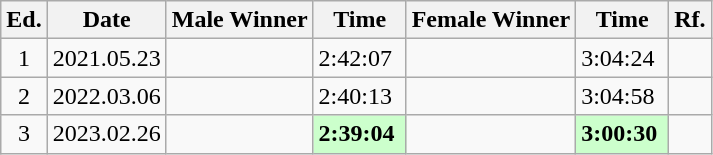<table class="wikitable sortable">
<tr>
<th class="unsortable">Ed.</th>
<th>Date</th>
<th>Male Winner</th>
<th>Time</th>
<th>Female Winner</th>
<th>Time</th>
<th class="unsortable">Rf.</th>
</tr>
<tr>
<td align="center">1</td>
<td>2021.05.23</td>
<td></td>
<td>2:42:07 </td>
<td></td>
<td>3:04:24 </td>
<td></td>
</tr>
<tr>
<td align="center">2</td>
<td>2022.03.06</td>
<td></td>
<td>2:40:13 </td>
<td></td>
<td>3:04:58</td>
<td></td>
</tr>
<tr>
<td align="center">3</td>
<td>2023.02.26</td>
<td></td>
<td bgcolor="#CCFFCC"><strong>2:39:04</strong> </td>
<td></td>
<td bgcolor="#CCFFCC"><strong>3:00:30</strong> </td>
<td></td>
</tr>
</table>
